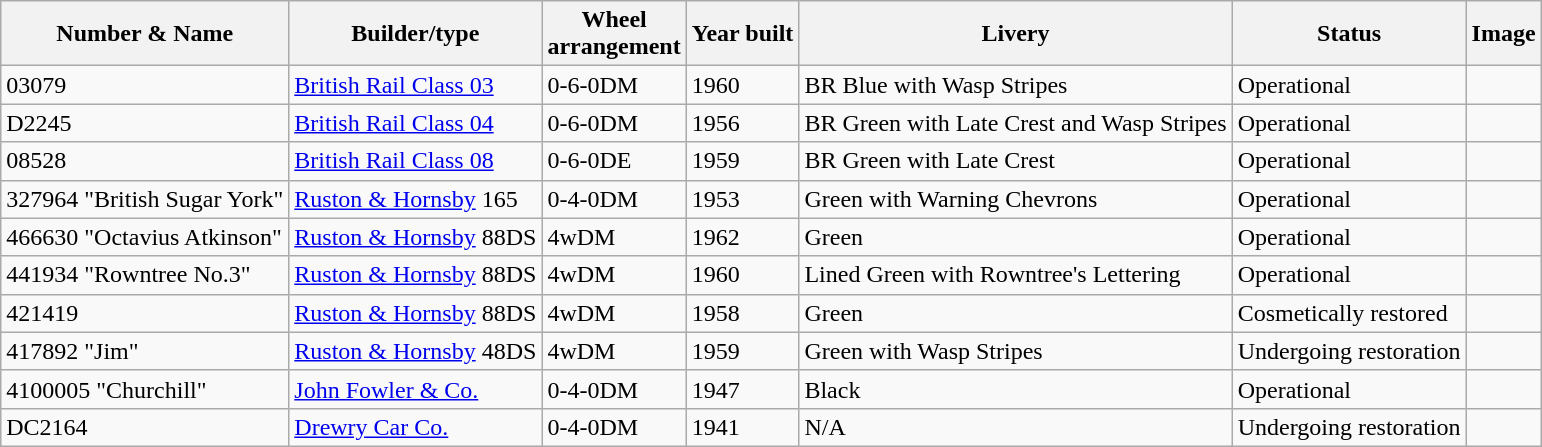<table class="wikitable">
<tr>
<th>Number & Name</th>
<th>Builder/type</th>
<th>Wheel<br>arrangement</th>
<th>Year built</th>
<th>Livery</th>
<th>Status</th>
<th>Image</th>
</tr>
<tr>
<td>03079</td>
<td><a href='#'>British Rail Class 03</a></td>
<td>0-6-0DM</td>
<td>1960</td>
<td>BR Blue with Wasp Stripes</td>
<td>Operational</td>
<td></td>
</tr>
<tr>
<td>D2245</td>
<td><a href='#'>British Rail Class 04</a></td>
<td>0-6-0DM</td>
<td>1956</td>
<td>BR Green with Late Crest and Wasp Stripes</td>
<td>Operational</td>
<td></td>
</tr>
<tr>
<td>08528</td>
<td><a href='#'>British Rail Class 08</a></td>
<td>0-6-0DE</td>
<td>1959</td>
<td>BR Green with Late Crest</td>
<td>Operational</td>
<td></td>
</tr>
<tr>
<td>327964 "British Sugar York"</td>
<td><a href='#'>Ruston & Hornsby</a> 165</td>
<td>0-4-0DM</td>
<td>1953</td>
<td>Green with Warning Chevrons</td>
<td>Operational</td>
<td></td>
</tr>
<tr>
<td>466630 "Octavius Atkinson"</td>
<td><a href='#'>Ruston & Hornsby</a> 88DS</td>
<td>4wDM</td>
<td>1962</td>
<td>Green</td>
<td>Operational</td>
<td></td>
</tr>
<tr>
<td>441934 "Rowntree No.3"</td>
<td><a href='#'>Ruston & Hornsby</a> 88DS</td>
<td>4wDM</td>
<td>1960</td>
<td>Lined Green with Rowntree's Lettering</td>
<td>Operational</td>
<td></td>
</tr>
<tr>
<td>421419</td>
<td><a href='#'>Ruston & Hornsby</a> 88DS</td>
<td>4wDM</td>
<td>1958</td>
<td>Green</td>
<td>Cosmetically restored</td>
<td></td>
</tr>
<tr>
<td>417892 "Jim"</td>
<td><a href='#'>Ruston & Hornsby</a> 48DS</td>
<td>4wDM</td>
<td>1959</td>
<td>Green with Wasp Stripes</td>
<td>Undergoing restoration</td>
<td></td>
</tr>
<tr>
<td>4100005 "Churchill"</td>
<td><a href='#'>John Fowler & Co.</a></td>
<td>0-4-0DM</td>
<td>1947</td>
<td>Black</td>
<td>Operational</td>
<td></td>
</tr>
<tr>
<td>DC2164</td>
<td><a href='#'>Drewry Car Co.</a></td>
<td>0-4-0DM</td>
<td>1941</td>
<td>N/A</td>
<td>Undergoing restoration</td>
<td></td>
</tr>
</table>
